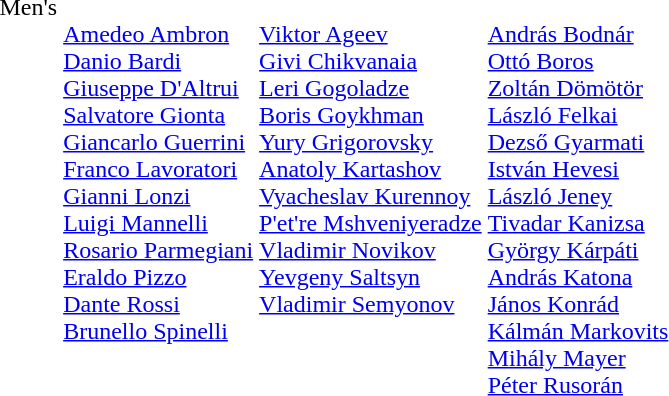<table>
<tr valign="top">
<td>Men's <br></td>
<td valign="top"> <br><a href='#'>Amedeo Ambron</a><br><a href='#'>Danio Bardi</a><br><a href='#'>Giuseppe D'Altrui</a><br><a href='#'>Salvatore Gionta</a><br><a href='#'>Giancarlo Guerrini</a><br><a href='#'>Franco Lavoratori</a><br><a href='#'>Gianni Lonzi</a><br><a href='#'>Luigi Mannelli</a><br><a href='#'>Rosario Parmegiani</a><br><a href='#'>Eraldo Pizzo</a><br><a href='#'>Dante Rossi</a><br><a href='#'>Brunello Spinelli</a></td>
<td valign="top"> <br><a href='#'>Viktor Ageev</a><br><a href='#'>Givi Chikvanaia</a><br><a href='#'>Leri Gogoladze</a><br><a href='#'>Boris Goykhman</a><br><a href='#'>Yury Grigorovsky</a><br><a href='#'>Anatoly Kartashov</a><br><a href='#'>Vyacheslav Kurennoy</a><br><a href='#'>P'et're Mshveniyeradze</a><br><a href='#'>Vladimir Novikov</a><br><a href='#'>Yevgeny Saltsyn</a><br><a href='#'>Vladimir Semyonov</a></td>
<td valign="top"> <br><a href='#'>András Bodnár</a><br><a href='#'>Ottó Boros</a><br><a href='#'>Zoltán Dömötör</a><br><a href='#'>László Felkai</a><br><a href='#'>Dezső Gyarmati</a><br><a href='#'>István Hevesi</a><br><a href='#'>László Jeney</a><br><a href='#'>Tivadar Kanizsa</a><br><a href='#'>György Kárpáti</a><br><a href='#'>András Katona</a><br><a href='#'>János Konrád</a><br><a href='#'>Kálmán Markovits</a><br><a href='#'>Mihály Mayer</a><br><a href='#'>Péter Rusorán</a></td>
</tr>
</table>
